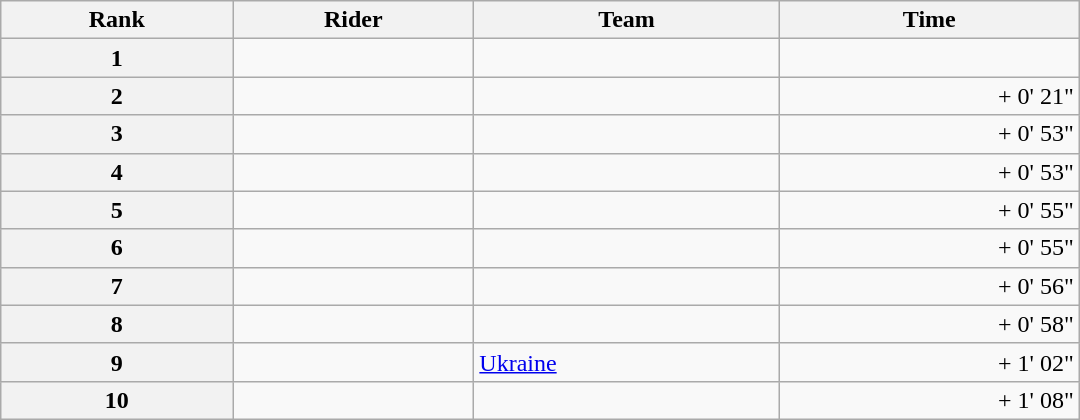<table class="wikitable" style="width:45em;margin-bottom:0;">
<tr>
<th scope="col">Rank</th>
<th scope="col">Rider</th>
<th scope="col">Team</th>
<th scope="col">Time</th>
</tr>
<tr>
<th scope="row">1</th>
<td> </td>
<td></td>
<td align="right"></td>
</tr>
<tr>
<th scope="row">2</th>
<td></td>
<td></td>
<td align="right">+ 0' 21"</td>
</tr>
<tr>
<th scope="row">3</th>
<td></td>
<td></td>
<td align="right">+ 0' 53"</td>
</tr>
<tr>
<th scope="row">4</th>
<td></td>
<td></td>
<td align="right">+ 0' 53"</td>
</tr>
<tr>
<th scope="row">5</th>
<td></td>
<td></td>
<td align="right">+ 0' 55"</td>
</tr>
<tr>
<th scope="row">6</th>
<td></td>
<td></td>
<td align="right">+ 0' 55"</td>
</tr>
<tr>
<th scope="row">7</th>
<td></td>
<td></td>
<td align="right">+ 0' 56"</td>
</tr>
<tr>
<th scope="row">8</th>
<td></td>
<td></td>
<td align="right">+ 0' 58"</td>
</tr>
<tr>
<th scope="row">9</th>
<td></td>
<td><a href='#'>Ukraine</a></td>
<td align="right">+ 1' 02"</td>
</tr>
<tr>
<th scope="row">10</th>
<td> </td>
<td></td>
<td align="right">+ 1' 08"</td>
</tr>
</table>
